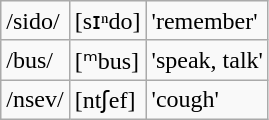<table class="wikitable">
<tr>
<td>/sido/</td>
<td>[sɪⁿdo]</td>
<td>'remember'</td>
</tr>
<tr>
<td>/bus/</td>
<td>[ᵐbus]</td>
<td>'speak, talk'</td>
</tr>
<tr>
<td>/nsev/</td>
<td>[ntʃef]</td>
<td>'cough'</td>
</tr>
</table>
